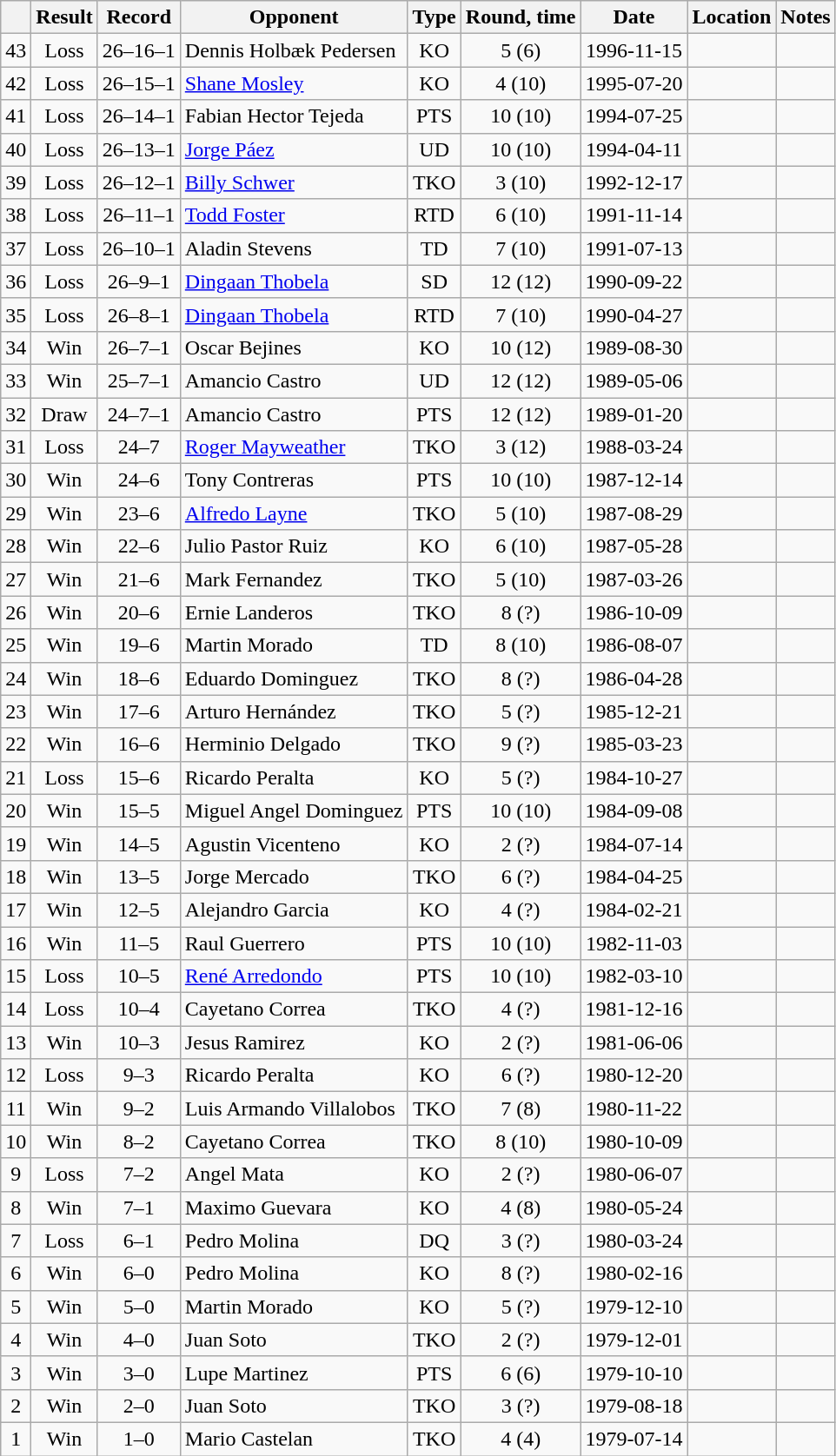<table class=wikitable style=text-align:center>
<tr>
<th></th>
<th>Result</th>
<th>Record</th>
<th>Opponent</th>
<th>Type</th>
<th>Round, time</th>
<th>Date</th>
<th>Location</th>
<th>Notes</th>
</tr>
<tr>
<td>43</td>
<td>Loss</td>
<td>26–16–1</td>
<td align=left>Dennis Holbæk Pedersen</td>
<td>KO</td>
<td>5 (6)</td>
<td>1996-11-15</td>
<td align=left></td>
<td align=left></td>
</tr>
<tr>
<td>42</td>
<td>Loss</td>
<td>26–15–1</td>
<td align=left><a href='#'>Shane Mosley</a></td>
<td>KO</td>
<td>4 (10)</td>
<td>1995-07-20</td>
<td align=left></td>
<td align=left></td>
</tr>
<tr>
<td>41</td>
<td>Loss</td>
<td>26–14–1</td>
<td align=left>Fabian Hector Tejeda</td>
<td>PTS</td>
<td>10 (10)</td>
<td>1994-07-25</td>
<td align=left></td>
<td align=left></td>
</tr>
<tr>
<td>40</td>
<td>Loss</td>
<td>26–13–1</td>
<td align=left><a href='#'>Jorge Páez</a></td>
<td>UD</td>
<td>10 (10)</td>
<td>1994-04-11</td>
<td align=left></td>
<td align=left></td>
</tr>
<tr>
<td>39</td>
<td>Loss</td>
<td>26–12–1</td>
<td align=left><a href='#'>Billy Schwer</a></td>
<td>TKO</td>
<td>3 (10)</td>
<td>1992-12-17</td>
<td align=left></td>
<td align=left></td>
</tr>
<tr>
<td>38</td>
<td>Loss</td>
<td>26–11–1</td>
<td align=left><a href='#'>Todd Foster</a></td>
<td>RTD</td>
<td>6 (10)</td>
<td>1991-11-14</td>
<td align=left></td>
<td align=left></td>
</tr>
<tr>
<td>37</td>
<td>Loss</td>
<td>26–10–1</td>
<td align=left>Aladin Stevens</td>
<td>TD</td>
<td>7 (10)</td>
<td>1991-07-13</td>
<td align=left></td>
<td align=left></td>
</tr>
<tr>
<td>36</td>
<td>Loss</td>
<td>26–9–1</td>
<td align=left><a href='#'>Dingaan Thobela</a></td>
<td>SD</td>
<td>12 (12)</td>
<td>1990-09-22</td>
<td align=left></td>
<td align=left></td>
</tr>
<tr>
<td>35</td>
<td>Loss</td>
<td>26–8–1</td>
<td align=left><a href='#'>Dingaan Thobela</a></td>
<td>RTD</td>
<td>7 (10)</td>
<td>1990-04-27</td>
<td align=left></td>
<td align=left></td>
</tr>
<tr>
<td>34</td>
<td>Win</td>
<td>26–7–1</td>
<td align=left>Oscar Bejines</td>
<td>KO</td>
<td>10 (12)</td>
<td>1989-08-30</td>
<td align=left></td>
<td align=left></td>
</tr>
<tr>
<td>33</td>
<td>Win</td>
<td>25–7–1</td>
<td align=left>Amancio Castro</td>
<td>UD</td>
<td>12 (12)</td>
<td>1989-05-06</td>
<td align=left></td>
<td align=left></td>
</tr>
<tr>
<td>32</td>
<td>Draw</td>
<td>24–7–1</td>
<td align=left>Amancio Castro</td>
<td>PTS</td>
<td>12 (12)</td>
<td>1989-01-20</td>
<td align=left></td>
<td align=left></td>
</tr>
<tr>
<td>31</td>
<td>Loss</td>
<td>24–7</td>
<td align=left><a href='#'>Roger Mayweather</a></td>
<td>TKO</td>
<td>3 (12)</td>
<td>1988-03-24</td>
<td align=left></td>
<td align=left></td>
</tr>
<tr>
<td>30</td>
<td>Win</td>
<td>24–6</td>
<td align=left>Tony Contreras</td>
<td>PTS</td>
<td>10 (10)</td>
<td>1987-12-14</td>
<td align=left></td>
<td align=left></td>
</tr>
<tr>
<td>29</td>
<td>Win</td>
<td>23–6</td>
<td align=left><a href='#'>Alfredo Layne</a></td>
<td>TKO</td>
<td>5 (10)</td>
<td>1987-08-29</td>
<td align=left></td>
<td align=left></td>
</tr>
<tr>
<td>28</td>
<td>Win</td>
<td>22–6</td>
<td align=left>Julio Pastor Ruiz</td>
<td>KO</td>
<td>6 (10)</td>
<td>1987-05-28</td>
<td align=left></td>
<td align=left></td>
</tr>
<tr>
<td>27</td>
<td>Win</td>
<td>21–6</td>
<td align=left>Mark Fernandez</td>
<td>TKO</td>
<td>5 (10)</td>
<td>1987-03-26</td>
<td align=left></td>
<td align=left></td>
</tr>
<tr>
<td>26</td>
<td>Win</td>
<td>20–6</td>
<td align=left>Ernie Landeros</td>
<td>TKO</td>
<td>8 (?)</td>
<td>1986-10-09</td>
<td align=left></td>
<td align=left></td>
</tr>
<tr>
<td>25</td>
<td>Win</td>
<td>19–6</td>
<td align=left>Martin Morado</td>
<td>TD</td>
<td>8 (10)</td>
<td>1986-08-07</td>
<td align=left></td>
<td align=left></td>
</tr>
<tr>
<td>24</td>
<td>Win</td>
<td>18–6</td>
<td align=left>Eduardo Dominguez</td>
<td>TKO</td>
<td>8 (?)</td>
<td>1986-04-28</td>
<td align=left></td>
<td align=left></td>
</tr>
<tr>
<td>23</td>
<td>Win</td>
<td>17–6</td>
<td align=left>Arturo Hernández</td>
<td>TKO</td>
<td>5 (?)</td>
<td>1985-12-21</td>
<td align=left></td>
<td align=left></td>
</tr>
<tr>
<td>22</td>
<td>Win</td>
<td>16–6</td>
<td align=left>Herminio Delgado</td>
<td>TKO</td>
<td>9 (?)</td>
<td>1985-03-23</td>
<td align=left></td>
<td align=left></td>
</tr>
<tr>
<td>21</td>
<td>Loss</td>
<td>15–6</td>
<td align=left>Ricardo Peralta</td>
<td>KO</td>
<td>5 (?)</td>
<td>1984-10-27</td>
<td align=left></td>
<td align=left></td>
</tr>
<tr>
<td>20</td>
<td>Win</td>
<td>15–5</td>
<td align=left>Miguel Angel Dominguez</td>
<td>PTS</td>
<td>10 (10)</td>
<td>1984-09-08</td>
<td align=left></td>
<td align=left></td>
</tr>
<tr>
<td>19</td>
<td>Win</td>
<td>14–5</td>
<td align=left>Agustin Vicenteno</td>
<td>KO</td>
<td>2 (?)</td>
<td>1984-07-14</td>
<td align=left></td>
<td align=left></td>
</tr>
<tr>
<td>18</td>
<td>Win</td>
<td>13–5</td>
<td align=left>Jorge Mercado</td>
<td>TKO</td>
<td>6 (?)</td>
<td>1984-04-25</td>
<td align=left></td>
<td align=left></td>
</tr>
<tr>
<td>17</td>
<td>Win</td>
<td>12–5</td>
<td align=left>Alejandro Garcia</td>
<td>KO</td>
<td>4 (?)</td>
<td>1984-02-21</td>
<td align=left></td>
<td align=left></td>
</tr>
<tr>
<td>16</td>
<td>Win</td>
<td>11–5</td>
<td align=left>Raul Guerrero</td>
<td>PTS</td>
<td>10 (10)</td>
<td>1982-11-03</td>
<td align=left></td>
<td align=left></td>
</tr>
<tr>
<td>15</td>
<td>Loss</td>
<td>10–5</td>
<td align=left><a href='#'>René Arredondo</a></td>
<td>PTS</td>
<td>10 (10)</td>
<td>1982-03-10</td>
<td align=left></td>
<td align=left></td>
</tr>
<tr>
<td>14</td>
<td>Loss</td>
<td>10–4</td>
<td align=left>Cayetano Correa</td>
<td>TKO</td>
<td>4 (?)</td>
<td>1981-12-16</td>
<td align=left></td>
<td align=left></td>
</tr>
<tr>
<td>13</td>
<td>Win</td>
<td>10–3</td>
<td align=left>Jesus Ramirez</td>
<td>KO</td>
<td>2 (?)</td>
<td>1981-06-06</td>
<td align=left></td>
<td align=left></td>
</tr>
<tr>
<td>12</td>
<td>Loss</td>
<td>9–3</td>
<td align=left>Ricardo Peralta</td>
<td>KO</td>
<td>6 (?)</td>
<td>1980-12-20</td>
<td align=left></td>
<td align=left></td>
</tr>
<tr>
<td>11</td>
<td>Win</td>
<td>9–2</td>
<td align=left>Luis Armando Villalobos</td>
<td>TKO</td>
<td>7 (8)</td>
<td>1980-11-22</td>
<td align=left></td>
<td align=left></td>
</tr>
<tr>
<td>10</td>
<td>Win</td>
<td>8–2</td>
<td align=left>Cayetano Correa</td>
<td>TKO</td>
<td>8 (10)</td>
<td>1980-10-09</td>
<td align=left></td>
<td align=left></td>
</tr>
<tr>
<td>9</td>
<td>Loss</td>
<td>7–2</td>
<td align=left>Angel Mata</td>
<td>KO</td>
<td>2 (?)</td>
<td>1980-06-07</td>
<td align=left></td>
<td align=left></td>
</tr>
<tr>
<td>8</td>
<td>Win</td>
<td>7–1</td>
<td align=left>Maximo Guevara</td>
<td>KO</td>
<td>4 (8)</td>
<td>1980-05-24</td>
<td align=left></td>
<td align=left></td>
</tr>
<tr>
<td>7</td>
<td>Loss</td>
<td>6–1</td>
<td align=left>Pedro Molina</td>
<td>DQ</td>
<td>3 (?)</td>
<td>1980-03-24</td>
<td align=left></td>
<td align=left></td>
</tr>
<tr>
<td>6</td>
<td>Win</td>
<td>6–0</td>
<td align=left>Pedro Molina</td>
<td>KO</td>
<td>8 (?)</td>
<td>1980-02-16</td>
<td align=left></td>
<td align=left></td>
</tr>
<tr>
<td>5</td>
<td>Win</td>
<td>5–0</td>
<td align=left>Martin Morado</td>
<td>KO</td>
<td>5 (?)</td>
<td>1979-12-10</td>
<td align=left></td>
<td align=left></td>
</tr>
<tr>
<td>4</td>
<td>Win</td>
<td>4–0</td>
<td align=left>Juan Soto</td>
<td>TKO</td>
<td>2 (?)</td>
<td>1979-12-01</td>
<td align=left></td>
<td align=left></td>
</tr>
<tr>
<td>3</td>
<td>Win</td>
<td>3–0</td>
<td align=left>Lupe Martinez</td>
<td>PTS</td>
<td>6 (6)</td>
<td>1979-10-10</td>
<td align=left></td>
<td align=left></td>
</tr>
<tr>
<td>2</td>
<td>Win</td>
<td>2–0</td>
<td align=left>Juan Soto</td>
<td>TKO</td>
<td>3 (?)</td>
<td>1979-08-18</td>
<td align=left></td>
<td align=left></td>
</tr>
<tr>
<td>1</td>
<td>Win</td>
<td>1–0</td>
<td align=left>Mario Castelan</td>
<td>TKO</td>
<td>4 (4)</td>
<td>1979-07-14</td>
<td align=left></td>
<td align=left></td>
</tr>
</table>
